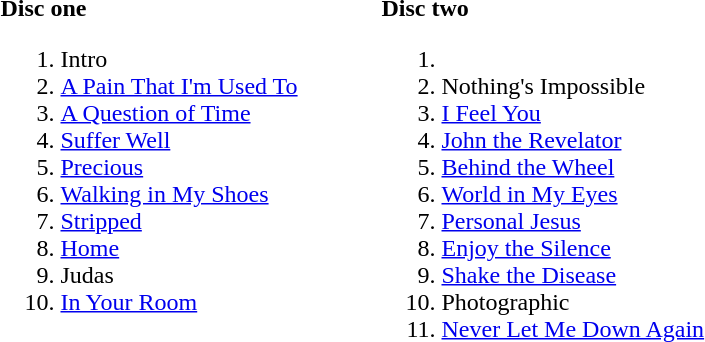<table ->
<tr>
<td width=250 valign=top><br><strong>Disc one</strong><ol><li>Intro</li><li><a href='#'>A Pain That I'm Used To</a></li><li><a href='#'>A Question of Time</a></li><li><a href='#'>Suffer Well</a></li><li><a href='#'>Precious</a></li><li><a href='#'>Walking in My Shoes</a></li><li><a href='#'>Stripped</a></li><li><a href='#'>Home</a></li><li>Judas</li><li><a href='#'>In Your Room</a></li></ol></td>
<td width=250 valign=top><br><strong>Disc two</strong><ol><li><li>Nothing's Impossible</li><li><a href='#'>I Feel You</a></li><li><a href='#'>John the Revelator</a></li><li><a href='#'>Behind the Wheel</a></li><li><a href='#'>World in My Eyes</a></li><li><a href='#'>Personal Jesus</a></li><li><a href='#'>Enjoy the Silence</a></li><li><a href='#'>Shake the Disease</a></li><li>Photographic</li><li><a href='#'>Never Let Me Down Again</a></li></ol></td>
</tr>
</table>
